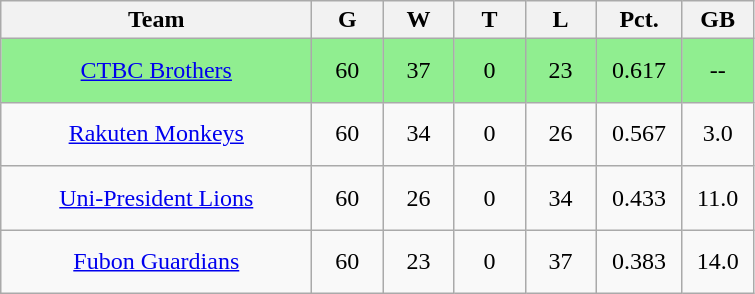<table class="wikitable" style="text-align:center">
<tr>
<th width=200>Team</th>
<th width=40>G</th>
<th width=40>W</th>
<th width=40>T</th>
<th width=40>L</th>
<th width=50>Pct.</th>
<th width=40>GB</th>
</tr>
<tr style="background:lightgreen;">
<td height=35><a href='#'>CTBC Brothers</a></td>
<td>60</td>
<td>37</td>
<td>0</td>
<td>23</td>
<td>0.617</td>
<td>--</td>
</tr>
<tr>
<td height=35><a href='#'>Rakuten Monkeys</a></td>
<td>60</td>
<td>34</td>
<td>0</td>
<td>26</td>
<td>0.567</td>
<td>3.0</td>
</tr>
<tr>
<td height=35><a href='#'>Uni-President Lions</a></td>
<td>60</td>
<td>26</td>
<td>0</td>
<td>34</td>
<td>0.433</td>
<td>11.0</td>
</tr>
<tr>
<td height=35><a href='#'>Fubon Guardians </a></td>
<td>60</td>
<td>23</td>
<td>0</td>
<td>37</td>
<td>0.383</td>
<td>14.0</td>
</tr>
</table>
